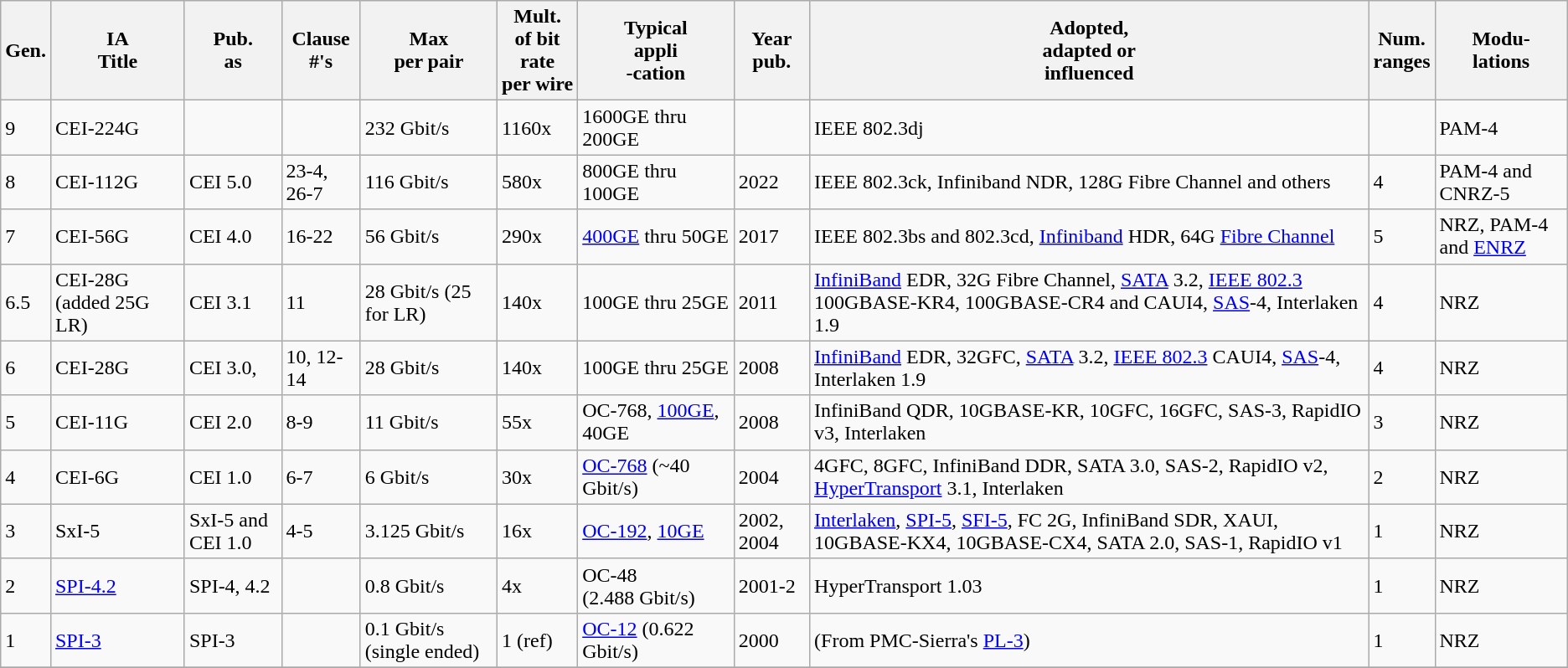<table class="wikitable sortable">
<tr style="white-space: nowrap;">
<th scope="col" class="unsortable">Gen.</th>
<th scope="col" class="unsortable">IA <br>Title</th>
<th scope="col" class="unsortable">Pub. <br>as</th>
<th scope="col" class="unsortable">Clause <br>#'s</th>
<th scope="col" class="unsortable">Max<br>per pair</th>
<th scope="col" class="unsortable">Mult.<br>of bit<br>rate<br>per wire</th>
<th scope="col" class="unsortable">Typical<br>appli<br>-cation</th>
<th scope="col">Year <br>pub.</th>
<th scope="col">Adopted, <br>adapted or <br>influenced</th>
<th scope="col">Num. <br>ranges</th>
<th scope="col">Modu-<br>lations</th>
</tr>
<tr>
<td>9</td>
<td>CEI-224G</td>
<td></td>
<td></td>
<td>232 Gbit/s</td>
<td>1160x</td>
<td>1600GE thru 200GE</td>
<td></td>
<td>IEEE 802.3dj</td>
<td></td>
<td>PAM-4</td>
</tr>
<tr>
<td>8</td>
<td>CEI-112G</td>
<td>CEI 5.0</td>
<td>23-4, 26-7</td>
<td>116 Gbit/s</td>
<td>580x</td>
<td>800GE thru 100GE</td>
<td>2022</td>
<td>IEEE 802.3ck, Infiniband NDR, 128G Fibre Channel and others</td>
<td>4</td>
<td>PAM-4 and CNRZ-5</td>
</tr>
<tr>
<td>7</td>
<td>CEI-56G</td>
<td>CEI 4.0</td>
<td>16-22</td>
<td>56 Gbit/s</td>
<td>290x</td>
<td><a href='#'>400GE</a> thru 50GE</td>
<td>2017</td>
<td>IEEE 802.3bs and 802.3cd, <a href='#'>Infiniband</a> HDR, 64G <a href='#'>Fibre Channel</a></td>
<td>5</td>
<td>NRZ, PAM-4 and <a href='#'>ENRZ</a></td>
</tr>
<tr>
<td>6.5</td>
<td>CEI-28G (added 25G LR)</td>
<td>CEI 3.1 </td>
<td>11</td>
<td>28 Gbit/s (25 for LR)</td>
<td>140x</td>
<td>100GE thru 25GE</td>
<td>2011</td>
<td><a href='#'>InfiniBand</a> EDR, 32G Fibre Channel, <a href='#'>SATA</a> 3.2, <a href='#'>IEEE 802.3</a> 100GBASE-KR4, 100GBASE-CR4 and CAUI4, <a href='#'>SAS</a>-4, Interlaken 1.9</td>
<td>4</td>
<td>NRZ</td>
</tr>
<tr>
<td>6</td>
<td>CEI-28G</td>
<td>CEI 3.0,</td>
<td>10, 12-14</td>
<td>28 Gbit/s</td>
<td>140x</td>
<td>100GE thru 25GE</td>
<td>2008</td>
<td><a href='#'>InfiniBand</a> EDR, 32GFC, <a href='#'>SATA</a> 3.2, <a href='#'>IEEE 802.3</a> CAUI4, <a href='#'>SAS</a>-4, Interlaken 1.9</td>
<td>4</td>
<td>NRZ</td>
</tr>
<tr>
<td>5</td>
<td>CEI-11G</td>
<td>CEI 2.0</td>
<td>8-9</td>
<td>11 Gbit/s</td>
<td>55x</td>
<td>OC-768, <a href='#'>100GE</a>, 40GE</td>
<td>2008</td>
<td>InfiniBand QDR, 10GBASE-KR, 10GFC, 16GFC, SAS-3, RapidIO v3, Interlaken</td>
<td>3</td>
<td>NRZ</td>
</tr>
<tr>
<td>4</td>
<td>CEI-6G</td>
<td>CEI 1.0</td>
<td>6-7</td>
<td>6 Gbit/s</td>
<td>30x</td>
<td><a href='#'>OC-768</a> (~40 Gbit/s)</td>
<td>2004</td>
<td>4GFC, 8GFC, InfiniBand DDR, SATA 3.0, SAS-2, RapidIO v2, <a href='#'>HyperTransport</a> 3.1, Interlaken</td>
<td>2</td>
<td>NRZ</td>
</tr>
<tr>
<td>3</td>
<td>SxI-5</td>
<td>SxI-5  and CEI 1.0</td>
<td>4-5</td>
<td>3.125 Gbit/s</td>
<td>16x</td>
<td><a href='#'>OC-192</a>, <a href='#'>10GE</a></td>
<td>2002, 2004</td>
<td><a href='#'>Interlaken</a>, <a href='#'>SPI-5</a>, <a href='#'>SFI-5</a>, FC 2G, InfiniBand SDR, XAUI, 10GBASE-KX4, 10GBASE-CX4, SATA 2.0, SAS-1, RapidIO v1</td>
<td>1</td>
<td>NRZ</td>
</tr>
<tr>
<td>2</td>
<td><a href='#'>SPI-4.2</a></td>
<td>SPI-4, 4.2 </td>
<td></td>
<td>0.8 Gbit/s</td>
<td>4x</td>
<td>OC-48 (2.488 Gbit/s)</td>
<td>2001-2</td>
<td>HyperTransport 1.03</td>
<td>1</td>
<td>NRZ</td>
</tr>
<tr>
<td>1</td>
<td><a href='#'>SPI-3</a></td>
<td>SPI-3</td>
<td></td>
<td>0.1 Gbit/s (single ended)</td>
<td>1 (ref)</td>
<td><a href='#'>OC-12</a> (0.622 Gbit/s)</td>
<td>2000</td>
<td>(From PMC-Sierra's <a href='#'>PL-3</a>)</td>
<td>1</td>
<td>NRZ</td>
</tr>
<tr>
</tr>
</table>
